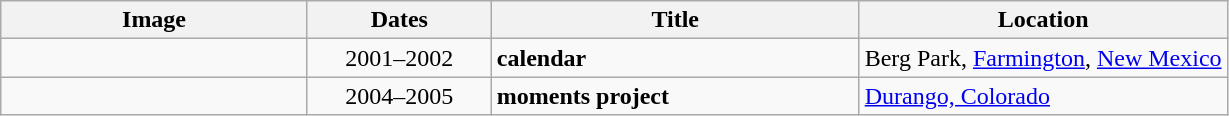<table class="wikitable">
<tr>
<th width="25%">Image</th>
<th width="15%">Dates</th>
<th width="30%">Title</th>
<th width="30%">Location</th>
</tr>
<tr valign="top">
<td align="center"></td>
<td align="center">2001–2002</td>
<td><strong>calendar</strong></td>
<td>Berg Park, <a href='#'>Farmington</a>, <a href='#'>New Mexico</a></td>
</tr>
<tr valign="top">
<td align="center"></td>
<td align="center">2004–2005</td>
<td><strong>moments project</strong></td>
<td><a href='#'>Durango, Colorado</a></td>
</tr>
</table>
